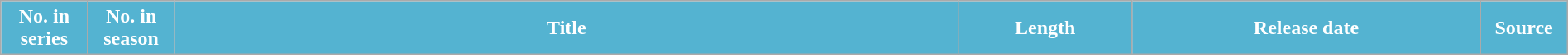<table class="wikitable plainrowheaders mw-collapsible mw-collapsed" style="width:100%; margin:auto; background:#fff;">
<tr>
<th style="background:#54B3D1; color: #ffffff; width:5%;">No. in<br>series</th>
<th style="background:#54B3D1; color: #ffffff; width:5%;">No. in<br>season</th>
<th style="background:#54B3D1; color: #ffffff; width:45%;">Title</th>
<th style="background:#54B3D1; color: #ffffff; width:10%;">Length</th>
<th style="background:#54B3D1; color: #ffffff; width:20%;">Release date</th>
<th style="background:#54B3D1; color: #ffffff; width:5%;">Source<br>




</th>
</tr>
</table>
